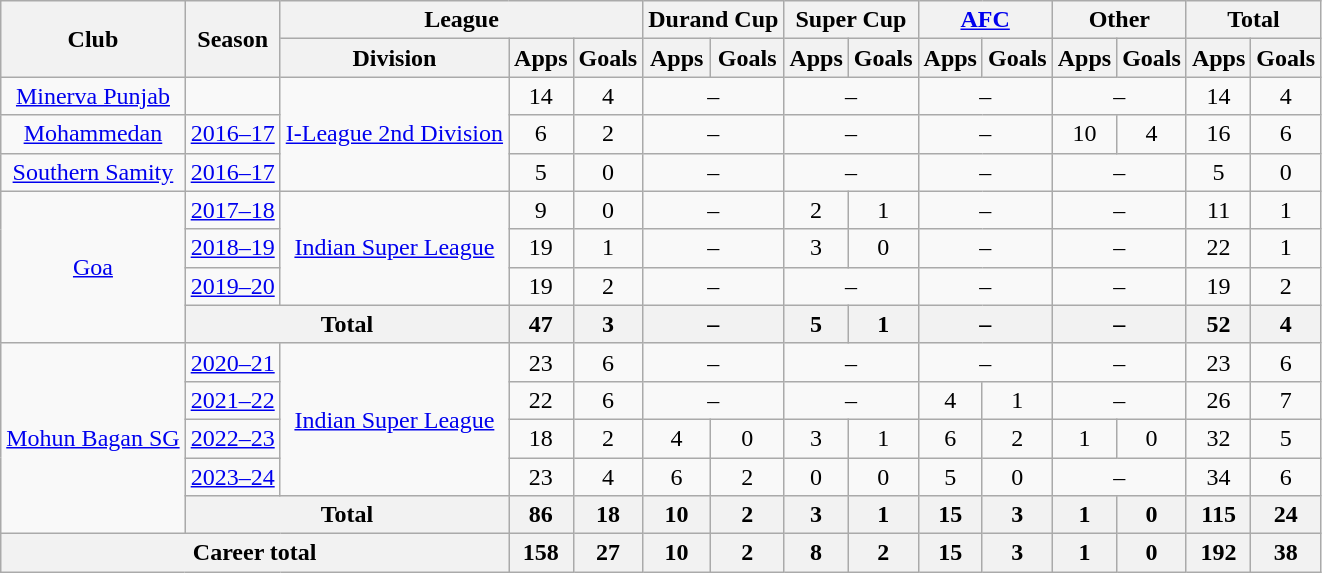<table class="wikitable" style="text-align: center;">
<tr>
<th rowspan="2">Club</th>
<th rowspan="2">Season</th>
<th colspan="3">League</th>
<th colspan="2">Durand Cup</th>
<th colspan="2">Super Cup</th>
<th colspan="2"><a href='#'>AFC</a></th>
<th colspan="2">Other</th>
<th colspan="2">Total</th>
</tr>
<tr>
<th>Division</th>
<th>Apps</th>
<th>Goals</th>
<th>Apps</th>
<th>Goals</th>
<th>Apps</th>
<th>Goals</th>
<th>Apps</th>
<th>Goals</th>
<th>Apps</th>
<th>Goals</th>
<th>Apps</th>
<th>Goals</th>
</tr>
<tr>
<td><a href='#'>Minerva Punjab</a></td>
<td></td>
<td rowspan="3"><a href='#'>I-League 2nd Division</a></td>
<td>14</td>
<td>4</td>
<td colspan="2">–</td>
<td colspan="2">–</td>
<td colspan="2">–</td>
<td colspan="2">–</td>
<td>14</td>
<td>4</td>
</tr>
<tr>
<td><a href='#'>Mohammedan</a></td>
<td><a href='#'>2016–17</a></td>
<td>6</td>
<td>2</td>
<td colspan="2">–</td>
<td colspan="2">–</td>
<td colspan="2">–</td>
<td>10</td>
<td>4</td>
<td>16</td>
<td>6</td>
</tr>
<tr>
<td><a href='#'>Southern Samity</a></td>
<td><a href='#'>2016–17</a></td>
<td>5</td>
<td>0</td>
<td colspan="2">–</td>
<td colspan="2">–</td>
<td colspan="2">–</td>
<td colspan="2">–</td>
<td>5</td>
<td>0</td>
</tr>
<tr>
<td rowspan="4"><a href='#'>Goa</a></td>
<td><a href='#'>2017–18</a></td>
<td rowspan="3"><a href='#'>Indian Super League</a></td>
<td>9</td>
<td>0</td>
<td colspan="2">–</td>
<td>2</td>
<td>1</td>
<td colspan="2">–</td>
<td colspan="2">–</td>
<td>11</td>
<td>1</td>
</tr>
<tr>
<td><a href='#'>2018–19</a></td>
<td>19</td>
<td>1</td>
<td colspan="2">–</td>
<td>3</td>
<td>0</td>
<td colspan="2">–</td>
<td colspan="2">–</td>
<td>22</td>
<td>1</td>
</tr>
<tr>
<td><a href='#'>2019–20</a></td>
<td>19</td>
<td>2</td>
<td colspan="2">–</td>
<td colspan="2">–</td>
<td colspan="2">–</td>
<td colspan="2">–</td>
<td>19</td>
<td>2</td>
</tr>
<tr>
<th colspan="2">Total</th>
<th>47</th>
<th>3</th>
<th colspan="2">–</th>
<th>5</th>
<th>1</th>
<th colspan="2">–</th>
<th colspan="2">–</th>
<th>52</th>
<th>4</th>
</tr>
<tr>
<td rowspan="5"><a href='#'>Mohun Bagan SG</a></td>
<td><a href='#'>2020–21</a></td>
<td rowspan="4"><a href='#'>Indian Super League</a></td>
<td>23</td>
<td>6</td>
<td colspan="2">–</td>
<td colspan="2">–</td>
<td colspan="2">–</td>
<td colspan="2">–</td>
<td>23</td>
<td>6</td>
</tr>
<tr>
<td><a href='#'>2021–22</a></td>
<td>22</td>
<td>6</td>
<td colspan="2">–</td>
<td colspan="2">–</td>
<td>4</td>
<td>1</td>
<td colspan="2">–</td>
<td>26</td>
<td>7</td>
</tr>
<tr>
<td><a href='#'>2022–23</a></td>
<td>18</td>
<td>2</td>
<td>4</td>
<td>0</td>
<td>3</td>
<td>1</td>
<td>6</td>
<td>2</td>
<td>1</td>
<td>0</td>
<td>32</td>
<td>5</td>
</tr>
<tr>
<td><a href='#'>2023–24</a></td>
<td>23</td>
<td>4</td>
<td>6</td>
<td>2</td>
<td>0</td>
<td>0</td>
<td>5</td>
<td>0</td>
<td colspan="2">–</td>
<td>34</td>
<td>6</td>
</tr>
<tr>
<th colspan="2">Total</th>
<th>86</th>
<th>18</th>
<th>10</th>
<th>2</th>
<th>3</th>
<th>1</th>
<th>15</th>
<th>3</th>
<th>1</th>
<th>0</th>
<th>115</th>
<th>24</th>
</tr>
<tr>
<th colspan="3">Career total</th>
<th>158</th>
<th>27</th>
<th>10</th>
<th>2</th>
<th>8</th>
<th>2</th>
<th>15</th>
<th>3</th>
<th>1</th>
<th>0</th>
<th>192</th>
<th>38</th>
</tr>
</table>
